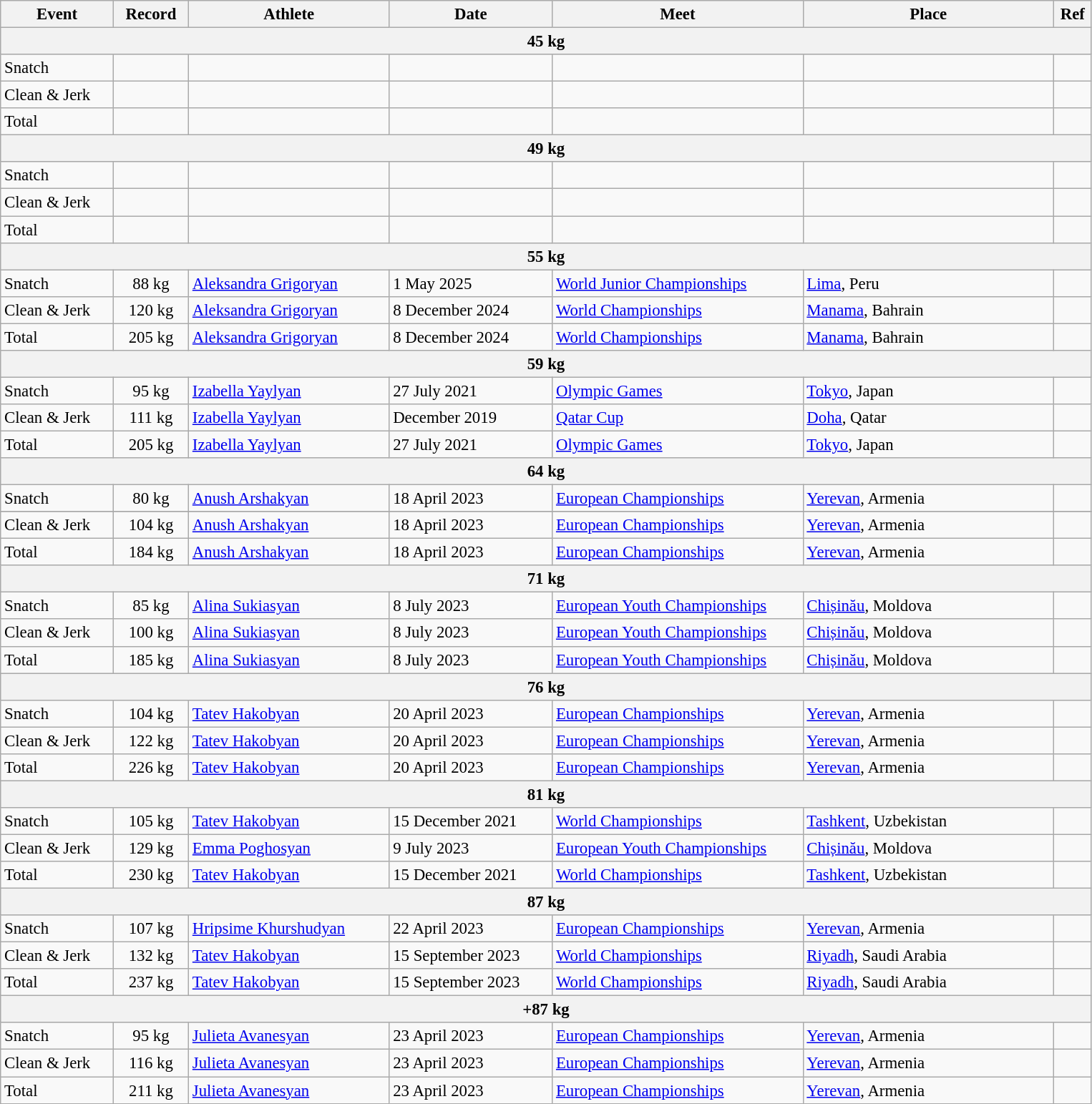<table class="wikitable" style="font-size:95%;">
<tr>
<th width=9%>Event</th>
<th width=6%>Record</th>
<th width=16%>Athlete</th>
<th width=13%>Date</th>
<th width=20%>Meet</th>
<th width=20%>Place</th>
<th width=3%>Ref</th>
</tr>
<tr bgcolor="#DDDDDD">
<th colspan="7">45 kg</th>
</tr>
<tr>
<td>Snatch</td>
<td align="center"></td>
<td></td>
<td></td>
<td></td>
<td></td>
<td></td>
</tr>
<tr>
<td>Clean & Jerk</td>
<td align="center"></td>
<td></td>
<td></td>
<td></td>
<td></td>
<td></td>
</tr>
<tr>
<td>Total</td>
<td align="center"></td>
<td></td>
<td></td>
<td></td>
<td></td>
<td></td>
</tr>
<tr bgcolor="#DDDDDD">
<th colspan="7">49 kg</th>
</tr>
<tr>
<td>Snatch</td>
<td align="center"></td>
<td></td>
<td></td>
<td></td>
<td></td>
<td></td>
</tr>
<tr>
<td>Clean & Jerk</td>
<td align="center"></td>
<td></td>
<td></td>
<td></td>
<td></td>
<td></td>
</tr>
<tr>
<td>Total</td>
<td align="center"></td>
<td></td>
<td></td>
<td></td>
<td></td>
<td></td>
</tr>
<tr bgcolor="#DDDDDD">
<th colspan="7">55 kg</th>
</tr>
<tr>
<td>Snatch</td>
<td align="center">88 kg</td>
<td><a href='#'>Aleksandra Grigoryan</a></td>
<td>1 May 2025</td>
<td><a href='#'>World Junior Championships</a></td>
<td><a href='#'>Lima</a>, Peru</td>
<td></td>
</tr>
<tr>
<td>Clean & Jerk</td>
<td align="center">120 kg</td>
<td><a href='#'>Aleksandra Grigoryan</a></td>
<td>8 December 2024</td>
<td><a href='#'>World Championships</a></td>
<td><a href='#'>Manama</a>, Bahrain</td>
<td></td>
</tr>
<tr>
<td>Total</td>
<td align="center">205 kg</td>
<td><a href='#'>Aleksandra Grigoryan</a></td>
<td>8 December 2024</td>
<td><a href='#'>World Championships</a></td>
<td><a href='#'>Manama</a>, Bahrain</td>
<td></td>
</tr>
<tr bgcolor="#DDDDDD">
<th colspan="7">59 kg</th>
</tr>
<tr>
<td>Snatch</td>
<td align="center">95 kg</td>
<td><a href='#'>Izabella Yaylyan</a></td>
<td>27 July 2021</td>
<td><a href='#'>Olympic Games</a></td>
<td><a href='#'>Tokyo</a>, Japan</td>
<td></td>
</tr>
<tr>
<td>Clean & Jerk</td>
<td align="center">111 kg</td>
<td><a href='#'>Izabella Yaylyan</a></td>
<td>December 2019</td>
<td><a href='#'>Qatar Cup</a></td>
<td><a href='#'>Doha</a>, Qatar</td>
<td></td>
</tr>
<tr>
<td>Total</td>
<td align="center">205 kg</td>
<td><a href='#'>Izabella Yaylyan</a></td>
<td>27 July 2021</td>
<td><a href='#'>Olympic Games</a></td>
<td><a href='#'>Tokyo</a>, Japan</td>
<td></td>
</tr>
<tr bgcolor="#DDDDDD">
<th colspan="7">64 kg</th>
</tr>
<tr>
<td>Snatch</td>
<td align=center>80 kg</td>
<td><a href='#'>Anush Arshakyan</a></td>
<td>18 April 2023</td>
<td><a href='#'>European Championships</a></td>
<td><a href='#'>Yerevan</a>, Armenia</td>
<td></td>
</tr>
<tr>
</tr>
<tr>
<td>Clean & Jerk</td>
<td align=center>104 kg</td>
<td><a href='#'>Anush Arshakyan</a></td>
<td>18 April 2023</td>
<td><a href='#'>European Championships</a></td>
<td><a href='#'>Yerevan</a>, Armenia</td>
<td></td>
</tr>
<tr>
<td>Total</td>
<td align=center>184 kg</td>
<td><a href='#'>Anush Arshakyan</a></td>
<td>18 April 2023</td>
<td><a href='#'>European Championships</a></td>
<td><a href='#'>Yerevan</a>, Armenia</td>
<td></td>
</tr>
<tr bgcolor="#DDDDDD">
<th colspan="7">71 kg</th>
</tr>
<tr>
<td>Snatch</td>
<td align="center">85 kg</td>
<td><a href='#'>Alina Sukiasyan</a></td>
<td>8 July 2023</td>
<td><a href='#'>European Youth Championships</a></td>
<td><a href='#'>Chișinău</a>, Moldova</td>
<td></td>
</tr>
<tr>
<td>Clean & Jerk</td>
<td align="center">100 kg</td>
<td><a href='#'>Alina Sukiasyan</a></td>
<td>8 July 2023</td>
<td><a href='#'>European Youth Championships</a></td>
<td><a href='#'>Chișinău</a>, Moldova</td>
<td></td>
</tr>
<tr>
<td>Total</td>
<td align="center">185 kg</td>
<td><a href='#'>Alina Sukiasyan</a></td>
<td>8 July 2023</td>
<td><a href='#'>European Youth Championships</a></td>
<td><a href='#'>Chișinău</a>, Moldova</td>
<td></td>
</tr>
<tr bgcolor="#DDDDDD">
<th colspan="7">76 kg</th>
</tr>
<tr>
<td>Snatch</td>
<td align=center>104 kg</td>
<td><a href='#'>Tatev Hakobyan</a></td>
<td>20 April 2023</td>
<td><a href='#'>European Championships</a></td>
<td><a href='#'>Yerevan</a>, Armenia</td>
<td></td>
</tr>
<tr>
<td>Clean & Jerk</td>
<td align=center>122 kg</td>
<td><a href='#'>Tatev Hakobyan</a></td>
<td>20 April 2023</td>
<td><a href='#'>European Championships</a></td>
<td><a href='#'>Yerevan</a>, Armenia</td>
<td></td>
</tr>
<tr>
<td>Total</td>
<td align=center>226 kg</td>
<td><a href='#'>Tatev Hakobyan</a></td>
<td>20 April 2023</td>
<td><a href='#'>European Championships</a></td>
<td><a href='#'>Yerevan</a>, Armenia</td>
<td></td>
</tr>
<tr bgcolor="#DDDDDD">
<th colspan="7">81 kg</th>
</tr>
<tr>
<td>Snatch</td>
<td align="center">105 kg</td>
<td><a href='#'>Tatev Hakobyan</a></td>
<td>15 December 2021</td>
<td><a href='#'>World Championships</a></td>
<td><a href='#'>Tashkent</a>, Uzbekistan</td>
<td></td>
</tr>
<tr>
<td>Clean & Jerk</td>
<td align="center">129 kg</td>
<td><a href='#'>Emma Poghosyan</a></td>
<td>9 July 2023</td>
<td><a href='#'>European Youth Championships</a></td>
<td><a href='#'>Chișinău</a>, Moldova</td>
<td></td>
</tr>
<tr>
<td>Total</td>
<td align="center">230 kg</td>
<td><a href='#'>Tatev Hakobyan</a></td>
<td>15 December 2021</td>
<td><a href='#'>World Championships</a></td>
<td><a href='#'>Tashkent</a>, Uzbekistan</td>
<td></td>
</tr>
<tr bgcolor="#DDDDDD">
<th colspan="7">87 kg</th>
</tr>
<tr>
<td>Snatch</td>
<td align="center">107 kg</td>
<td><a href='#'>Hripsime Khurshudyan</a></td>
<td>22 April 2023</td>
<td><a href='#'>European Championships</a></td>
<td><a href='#'>Yerevan</a>, Armenia</td>
<td></td>
</tr>
<tr>
<td>Clean & Jerk</td>
<td align="center">132 kg</td>
<td><a href='#'>Tatev Hakobyan</a></td>
<td>15 September 2023</td>
<td><a href='#'>World Championships</a></td>
<td><a href='#'>Riyadh</a>, Saudi Arabia</td>
<td></td>
</tr>
<tr>
<td>Total</td>
<td align="center">237 kg</td>
<td><a href='#'>Tatev Hakobyan</a></td>
<td>15 September 2023</td>
<td><a href='#'>World Championships</a></td>
<td><a href='#'>Riyadh</a>, Saudi Arabia</td>
<td></td>
</tr>
<tr bgcolor="#DDDDDD">
<th colspan="7">+87 kg</th>
</tr>
<tr>
<td>Snatch</td>
<td align="center">95 kg</td>
<td><a href='#'>Julieta Avanesyan</a></td>
<td>23 April 2023</td>
<td><a href='#'>European Championships</a></td>
<td><a href='#'>Yerevan</a>, Armenia</td>
<td></td>
</tr>
<tr>
<td>Clean & Jerk</td>
<td align="center">116 kg</td>
<td><a href='#'>Julieta Avanesyan</a></td>
<td>23 April 2023</td>
<td><a href='#'>European Championships</a></td>
<td><a href='#'>Yerevan</a>, Armenia</td>
<td></td>
</tr>
<tr>
<td>Total</td>
<td align="center">211 kg</td>
<td><a href='#'>Julieta Avanesyan</a></td>
<td>23 April 2023</td>
<td><a href='#'>European Championships</a></td>
<td><a href='#'>Yerevan</a>, Armenia</td>
<td></td>
</tr>
</table>
